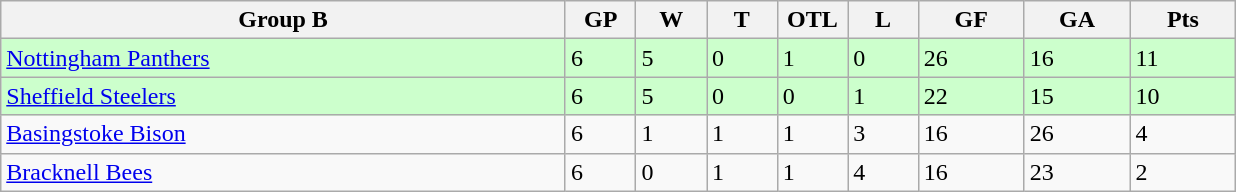<table class="wikitable">
<tr>
<th width="40%">Group B</th>
<th width="5%">GP</th>
<th width="5%">W</th>
<th width="5%">T</th>
<th width="5%">OTL</th>
<th width="5%">L</th>
<th width="7.5%">GF</th>
<th width="7.5%">GA</th>
<th width="7.5%">Pts</th>
</tr>
<tr bgcolor="#CCFFCC">
<td><a href='#'>Nottingham Panthers</a></td>
<td>6</td>
<td>5</td>
<td>0</td>
<td>1</td>
<td>0</td>
<td>26</td>
<td>16</td>
<td>11</td>
</tr>
<tr bgcolor="#CCFFCC">
<td><a href='#'>Sheffield Steelers</a></td>
<td>6</td>
<td>5</td>
<td>0</td>
<td>0</td>
<td>1</td>
<td>22</td>
<td>15</td>
<td>10</td>
</tr>
<tr>
<td><a href='#'>Basingstoke Bison</a></td>
<td>6</td>
<td>1</td>
<td>1</td>
<td>1</td>
<td>3</td>
<td>16</td>
<td>26</td>
<td>4</td>
</tr>
<tr>
<td><a href='#'>Bracknell Bees</a></td>
<td>6</td>
<td>0</td>
<td>1</td>
<td>1</td>
<td>4</td>
<td>16</td>
<td>23</td>
<td>2</td>
</tr>
</table>
